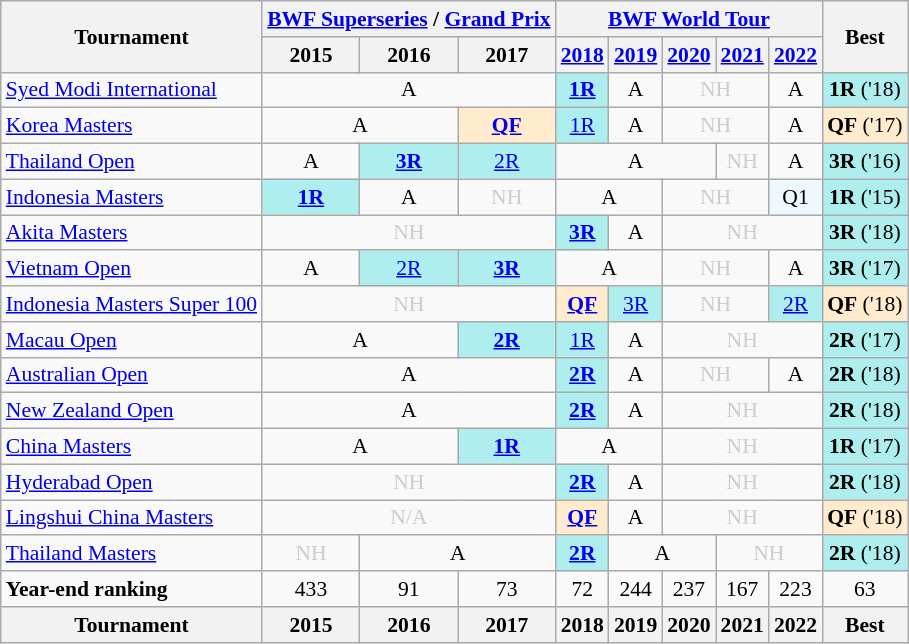<table style='font-size: 90%; text-align:center;' class='wikitable'>
<tr>
<th rowspan="2">Tournament</th>
<th colspan="3"><strong><a href='#'>BWF Superseries</a> / <a href='#'>Grand Prix</a></strong></th>
<th colspan="5"><strong><a href='#'>BWF World Tour</a></strong></th>
<th rowspan="2">Best</th>
</tr>
<tr>
<th>2015</th>
<th>2016</th>
<th>2017</th>
<th><a href='#'>2018</a></th>
<th><a href='#'>2019</a></th>
<th><a href='#'>2020</a></th>
<th><a href='#'>2021</a></th>
<th><a href='#'>2022</a></th>
</tr>
<tr>
<td align=left><a href='#'>Syed Modi International</a></td>
<td colspan="3">A</td>
<td bgcolor=AFEEEE><a href='#'><strong>1R</strong></a></td>
<td>A</td>
<td colspan="2" style=color:#ccc>NH</td>
<td>A</td>
<td bgcolor=AFEEEE><strong>1R</strong> ('18)</td>
</tr>
<tr>
<td align=left><a href='#'>Korea Masters</a></td>
<td colspan="2">A</td>
<td bgcolor=FFEBCD><a href='#'><strong>QF</strong></a></td>
<td bgcolor=AFEEEE><a href='#'>1R</a></td>
<td>A</td>
<td colspan="2" style=color:#ccc>NH</td>
<td>A</td>
<td bgcolor=FFEBCD><strong>QF</strong> ('17)</td>
</tr>
<tr>
<td align=left><a href='#'>Thailand Open</a></td>
<td>A</td>
<td bgcolor=AFEEEE><a href='#'><strong>3R</strong></a></td>
<td bgcolor=AFEEEE><a href='#'>2R</a></td>
<td colspan="3">A</td>
<td style=color:#ccc>NH</td>
<td>A</td>
<td bgcolor=AFEEEE><strong>3R</strong> ('16)</td>
</tr>
<tr>
<td align=left><a href='#'>Indonesia Masters</a></td>
<td bgcolor=AFEEEE><a href='#'><strong>1R</strong></a></td>
<td>A</td>
<td style=color:#ccc>NH</td>
<td colspan="2">A</td>
<td colspan="2" style=color:#ccc>NH</td>
<td 2022; bgcolor=F0F8FF>Q1</td>
<td bgcolor=AFEEEE><strong>1R</strong> ('15)</td>
</tr>
<tr>
<td align=left><a href='#'>Akita Masters</a></td>
<td colspan="3" style=color:#ccc>NH</td>
<td bgcolor=AFEEEE><a href='#'><strong>3R</strong></a></td>
<td>A</td>
<td colspan="3" style=color:#ccc>NH</td>
<td bgcolor=AFEEEE><strong>3R</strong> ('18)</td>
</tr>
<tr>
<td align=left><a href='#'>Vietnam Open</a></td>
<td>A</td>
<td bgcolor=AFEEEE><a href='#'>2R</a></td>
<td bgcolor=AFEEEE><a href='#'><strong>3R</strong></a></td>
<td colspan="2">A</td>
<td colspan="2" style=color:#ccc>NH</td>
<td>A</td>
<td bgcolor=AFEEEE><strong>3R</strong> ('17)</td>
</tr>
<tr>
<td align=left><a href='#'>Indonesia Masters Super 100</a></td>
<td colspan="3" style=color:#ccc>NH</td>
<td bgcolor=FFEBCD><a href='#'><strong>QF</strong></a></td>
<td bgcolor=AFEEEE><a href='#'>3R</a></td>
<td colspan="2" style=color:#ccc>NH</td>
<td bgcolor=AFEEEE><a href='#'>2R</a></td>
<td bgcolor=FFEBCD><strong>QF</strong> ('18)</td>
</tr>
<tr>
<td align=left><a href='#'>Macau Open</a></td>
<td colspan="2">A</td>
<td bgcolor=AFEEEE><a href='#'><strong>2R</strong></a></td>
<td bgcolor=AFEEEE><a href='#'>1R</a></td>
<td>A</td>
<td colspan="3" style=color:#ccc>NH</td>
<td bgcolor=AFEEEE><strong>2R</strong> ('17)</td>
</tr>
<tr>
<td align=left><a href='#'>Australian Open</a></td>
<td colspan="3">A</td>
<td bgcolor=AFEEEE><a href='#'><strong>2R</strong></a></td>
<td>A</td>
<td colspan="2" style=color:#ccc>NH</td>
<td>A</td>
<td bgcolor=AFEEEE><strong>2R</strong> ('18)</td>
</tr>
<tr>
<td align=left><a href='#'>New Zealand Open</a></td>
<td colspan="3">A</td>
<td bgcolor=AFEEEE><a href='#'><strong>2R</strong></a></td>
<td>A</td>
<td colspan="3" style=color:#ccc>NH</td>
<td bgcolor=AFEEEE><strong>2R</strong> ('18)</td>
</tr>
<tr>
<td align=left><a href='#'>China Masters</a></td>
<td colspan="2">A</td>
<td bgcolor=AFEEEE><a href='#'><strong>1R</strong></a></td>
<td colspan="2">A</td>
<td colspan="3" style=color:#ccc>NH</td>
<td bgcolor=AFEEEE><strong>1R</strong> ('17)</td>
</tr>
<tr>
<td align=left><a href='#'>Hyderabad Open</a></td>
<td colspan="3" style=color:#ccc>NH</td>
<td bgcolor=AFEEEE><a href='#'><strong>2R</strong></a></td>
<td>A</td>
<td colspan="3" style=color:#ccc>NH</td>
<td bgcolor=AFEEEE><strong>2R</strong> ('18)</td>
</tr>
<tr>
<td align=left><a href='#'>Lingshui China Masters</a></td>
<td colspan="3" style=color:#ccc>N/A</td>
<td bgcolor=FFEBCD><a href='#'><strong>QF</strong></a></td>
<td>A</td>
<td colspan="3" style=color:#ccc>NH</td>
<td bgcolor=FFEBCD><strong>QF</strong> ('18)</td>
</tr>
<tr>
<td align=left><a href='#'>Thailand Masters</a></td>
<td style=color:#ccc>NH</td>
<td colspan="2">A</td>
<td bgcolor=AFEEEE><a href='#'><strong>2R</strong></a></td>
<td colspan="2">A</td>
<td colspan="2" style=color:#ccc>NH</td>
<td bgcolor=AFEEEE><strong>2R</strong> ('18)</td>
</tr>
<tr>
<td align=left><strong>Year-end ranking</strong></td>
<td 2015;>433</td>
<td 2016;>91</td>
<td 2017;>73</td>
<td 2018;>72</td>
<td 2019;>244</td>
<td 2020;>237</td>
<td 2021;>167</td>
<td 2022;>223</td>
<td>63</td>
</tr>
<tr>
<th>Tournament</th>
<th>2015</th>
<th>2016</th>
<th>2017</th>
<th>2018</th>
<th>2019</th>
<th>2020</th>
<th>2021</th>
<th>2022</th>
<th>Best</th>
</tr>
</table>
